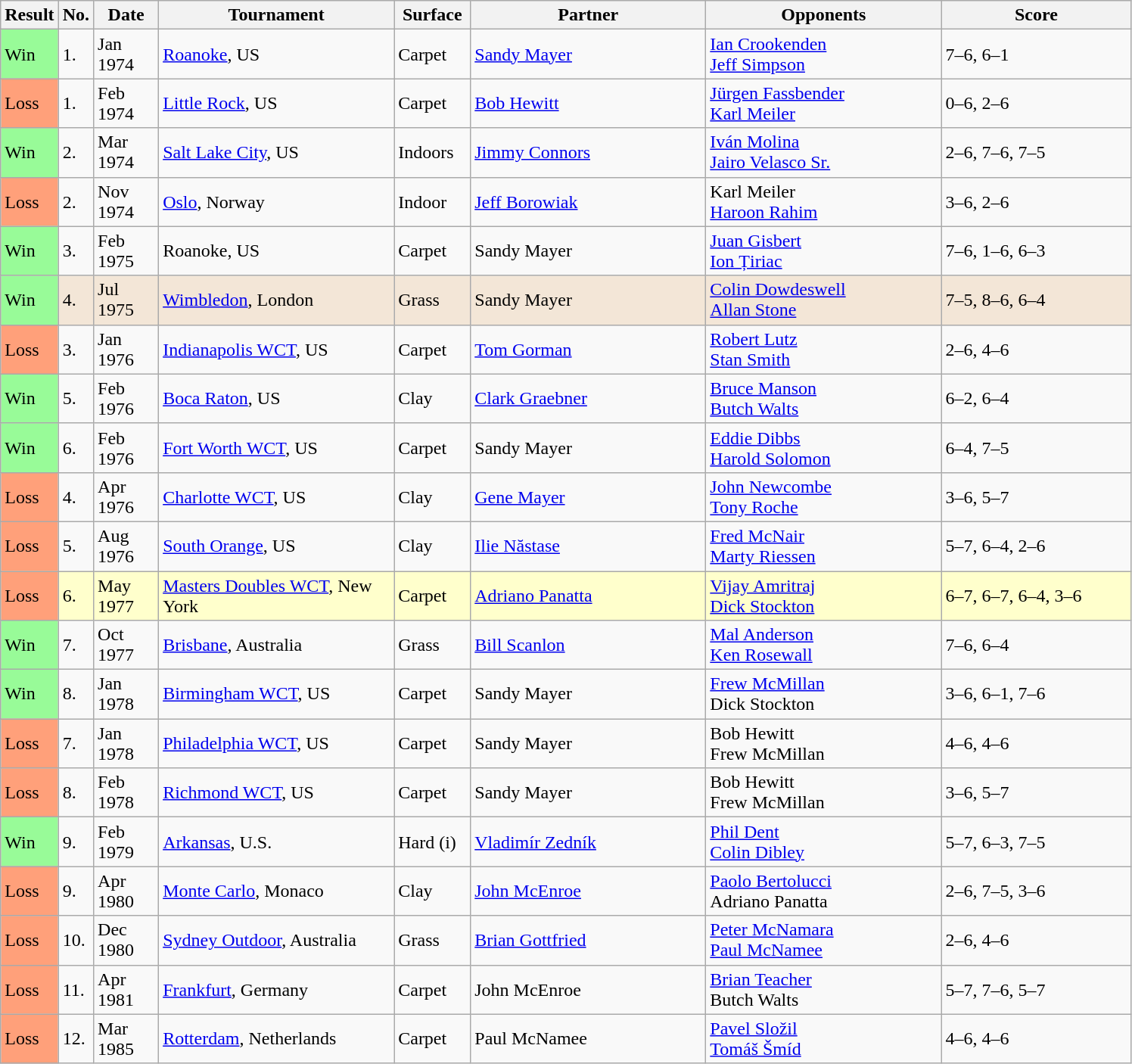<table class="sortable wikitable">
<tr>
<th style="width:40px">Result</th>
<th style="width:20px">No.</th>
<th style="width:50px">Date</th>
<th style="width:200px">Tournament</th>
<th style="width:60px">Surface</th>
<th style="width:200px">Partner</th>
<th style="width:200px">Opponents</th>
<th style="width:160px" class="unsortable">Score</th>
</tr>
<tr>
<td style="background:#98fb98;">Win</td>
<td>1.</td>
<td>Jan 1974</td>
<td><a href='#'>Roanoke</a>, US</td>
<td>Carpet</td>
<td> <a href='#'>Sandy Mayer</a></td>
<td> <a href='#'>Ian Crookenden</a><br> <a href='#'>Jeff Simpson</a></td>
<td>7–6, 6–1</td>
</tr>
<tr>
<td style="background:#ffa07a;">Loss</td>
<td>1.</td>
<td>Feb 1974</td>
<td><a href='#'>Little Rock</a>, US</td>
<td>Carpet</td>
<td> <a href='#'>Bob Hewitt</a></td>
<td> <a href='#'>Jürgen Fassbender</a><br> <a href='#'>Karl Meiler</a></td>
<td>0–6, 2–6</td>
</tr>
<tr>
<td style="background:#98fb98;">Win</td>
<td>2.</td>
<td>Mar 1974</td>
<td><a href='#'>Salt Lake City</a>, US</td>
<td>Indoors</td>
<td> <a href='#'>Jimmy Connors</a></td>
<td> <a href='#'>Iván Molina</a><br> <a href='#'>Jairo Velasco Sr.</a></td>
<td>2–6, 7–6, 7–5</td>
</tr>
<tr>
<td style="background:#ffa07a;">Loss</td>
<td>2.</td>
<td>Nov 1974</td>
<td><a href='#'>Oslo</a>, Norway</td>
<td>Indoor</td>
<td> <a href='#'>Jeff Borowiak</a></td>
<td> Karl Meiler<br> <a href='#'>Haroon Rahim</a></td>
<td>3–6, 2–6</td>
</tr>
<tr>
<td style="background:#98fb98;">Win</td>
<td>3.</td>
<td>Feb 1975</td>
<td>Roanoke, US</td>
<td>Carpet</td>
<td> Sandy Mayer</td>
<td> <a href='#'>Juan Gisbert</a><br> <a href='#'>Ion Țiriac</a></td>
<td>7–6, 1–6, 6–3</td>
</tr>
<tr style="background:#f3e6d7;">
<td style="background:#98fb98;">Win</td>
<td>4.</td>
<td>Jul 1975</td>
<td><a href='#'>Wimbledon</a>, London</td>
<td>Grass</td>
<td> Sandy Mayer</td>
<td> <a href='#'>Colin Dowdeswell</a><br> <a href='#'>Allan Stone</a></td>
<td>7–5, 8–6, 6–4</td>
</tr>
<tr>
<td style="background:#ffa07a;">Loss</td>
<td>3.</td>
<td>Jan 1976</td>
<td><a href='#'>Indianapolis WCT</a>, US</td>
<td>Carpet</td>
<td> <a href='#'>Tom Gorman</a></td>
<td> <a href='#'>Robert Lutz</a><br> <a href='#'>Stan Smith</a></td>
<td>2–6, 4–6</td>
</tr>
<tr>
<td style="background:#98fb98;">Win</td>
<td>5.</td>
<td>Feb 1976</td>
<td><a href='#'>Boca Raton</a>, US</td>
<td>Clay</td>
<td> <a href='#'>Clark Graebner</a></td>
<td> <a href='#'>Bruce Manson</a><br> <a href='#'>Butch Walts</a></td>
<td>6–2, 6–4</td>
</tr>
<tr>
<td style="background:#98fb98;">Win</td>
<td>6.</td>
<td>Feb 1976</td>
<td><a href='#'>Fort Worth WCT</a>, US</td>
<td>Carpet</td>
<td> Sandy Mayer</td>
<td> <a href='#'>Eddie Dibbs</a><br> <a href='#'>Harold Solomon</a></td>
<td>6–4, 7–5</td>
</tr>
<tr>
<td style="background:#ffa07a;">Loss</td>
<td>4.</td>
<td>Apr 1976</td>
<td><a href='#'>Charlotte WCT</a>, US</td>
<td>Clay</td>
<td> <a href='#'>Gene Mayer</a></td>
<td> <a href='#'>John Newcombe</a><br> <a href='#'>Tony Roche</a></td>
<td>3–6, 5–7</td>
</tr>
<tr>
<td style="background:#ffa07a;">Loss</td>
<td>5.</td>
<td>Aug 1976</td>
<td><a href='#'>South Orange</a>, US</td>
<td>Clay</td>
<td> <a href='#'>Ilie Năstase</a></td>
<td> <a href='#'>Fred McNair</a><br> <a href='#'>Marty Riessen</a></td>
<td>5–7, 6–4, 2–6</td>
</tr>
<tr style="background:#ffc;">
<td style="background:#ffa07a;">Loss</td>
<td>6.</td>
<td>May 1977</td>
<td><a href='#'>Masters Doubles WCT</a>, New York</td>
<td>Carpet</td>
<td> <a href='#'>Adriano Panatta</a></td>
<td> <a href='#'>Vijay Amritraj</a><br> <a href='#'>Dick Stockton</a></td>
<td>6–7, 6–7, 6–4, 3–6</td>
</tr>
<tr>
<td style="background:#98fb98;">Win</td>
<td>7.</td>
<td>Oct 1977</td>
<td><a href='#'>Brisbane</a>, Australia</td>
<td>Grass</td>
<td> <a href='#'>Bill Scanlon</a></td>
<td> <a href='#'>Mal Anderson</a><br> <a href='#'>Ken Rosewall</a></td>
<td>7–6, 6–4</td>
</tr>
<tr>
<td style="background:#98fb98;">Win</td>
<td>8.</td>
<td>Jan 1978</td>
<td><a href='#'>Birmingham WCT</a>, US</td>
<td>Carpet</td>
<td> Sandy Mayer</td>
<td> <a href='#'>Frew McMillan</a><br> Dick Stockton</td>
<td>3–6, 6–1, 7–6</td>
</tr>
<tr>
<td style="background:#ffa07a;">Loss</td>
<td>7.</td>
<td>Jan 1978</td>
<td><a href='#'>Philadelphia WCT</a>, US</td>
<td>Carpet</td>
<td> Sandy Mayer</td>
<td> Bob Hewitt<br> Frew McMillan</td>
<td>4–6, 4–6</td>
</tr>
<tr>
<td style="background:#ffa07a;">Loss</td>
<td>8.</td>
<td>Feb 1978</td>
<td><a href='#'>Richmond WCT</a>, US</td>
<td>Carpet</td>
<td> Sandy Mayer</td>
<td> Bob Hewitt<br> Frew McMillan</td>
<td>3–6, 5–7</td>
</tr>
<tr>
<td style="background:#98fb98;">Win</td>
<td>9.</td>
<td>Feb 1979</td>
<td><a href='#'>Arkansas</a>, U.S.</td>
<td>Hard (i)</td>
<td> <a href='#'>Vladimír Zedník</a></td>
<td> <a href='#'>Phil Dent</a> <br>  <a href='#'>Colin Dibley</a></td>
<td>5–7, 6–3, 7–5</td>
</tr>
<tr>
<td style="background:#ffa07a;">Loss</td>
<td>9.</td>
<td>Apr 1980</td>
<td><a href='#'>Monte Carlo</a>, Monaco</td>
<td>Clay</td>
<td> <a href='#'>John McEnroe</a></td>
<td> <a href='#'>Paolo Bertolucci</a><br> Adriano Panatta</td>
<td>2–6, 7–5, 3–6</td>
</tr>
<tr>
<td style="background:#ffa07a;">Loss</td>
<td>10.</td>
<td>Dec 1980</td>
<td><a href='#'>Sydney Outdoor</a>, Australia</td>
<td>Grass</td>
<td> <a href='#'>Brian Gottfried</a></td>
<td> <a href='#'>Peter McNamara</a><br> <a href='#'>Paul McNamee</a></td>
<td>2–6, 4–6</td>
</tr>
<tr>
<td style="background:#ffa07a;">Loss</td>
<td>11.</td>
<td>Apr 1981</td>
<td><a href='#'>Frankfurt</a>, Germany</td>
<td>Carpet</td>
<td> John McEnroe</td>
<td> <a href='#'>Brian Teacher</a><br> Butch Walts</td>
<td>5–7, 7–6, 5–7</td>
</tr>
<tr>
<td style="background:#ffa07a;">Loss</td>
<td>12.</td>
<td>Mar 1985</td>
<td><a href='#'>Rotterdam</a>, Netherlands</td>
<td>Carpet</td>
<td> Paul McNamee</td>
<td> <a href='#'>Pavel Složil</a><br> <a href='#'>Tomáš Šmíd</a></td>
<td>4–6, 4–6</td>
</tr>
</table>
